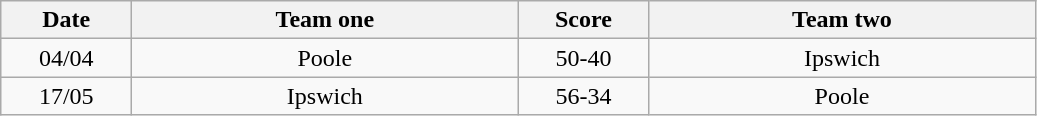<table class="wikitable" style="text-align: center">
<tr>
<th width=80>Date</th>
<th width=250>Team one</th>
<th width=80>Score</th>
<th width=250>Team two</th>
</tr>
<tr>
<td>04/04</td>
<td>Poole</td>
<td>50-40</td>
<td>Ipswich</td>
</tr>
<tr>
<td>17/05</td>
<td>Ipswich</td>
<td>56-34</td>
<td>Poole</td>
</tr>
</table>
